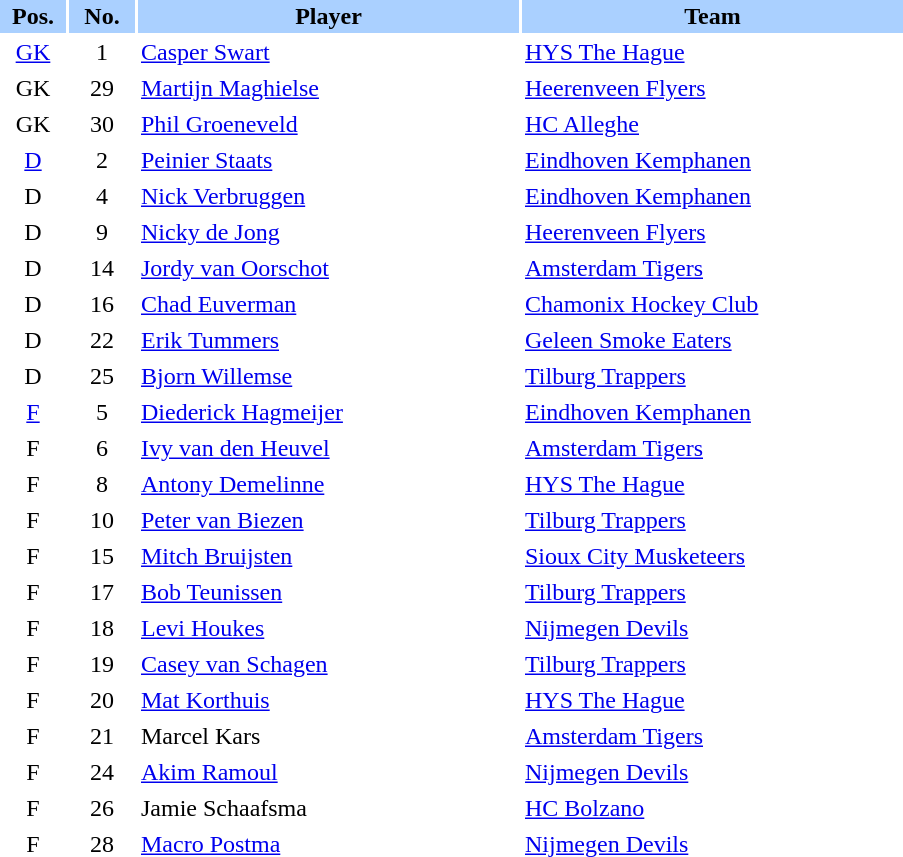<table border="0" cellspacing="2" cellpadding="2">
<tr bgcolor=AAD0FF>
<th width=40>Pos.</th>
<th width=40>No.</th>
<th width=250>Player</th>
<th width=250>Team</th>
</tr>
<tr>
<td style="text-align:center;"><a href='#'>GK</a></td>
<td style="text-align:center;">1</td>
<td><a href='#'>Casper Swart</a></td>
<td> <a href='#'>HYS The Hague</a></td>
</tr>
<tr>
<td style="text-align:center;">GK</td>
<td style="text-align:center;">29</td>
<td><a href='#'>Martijn Maghielse</a></td>
<td> <a href='#'>Heerenveen Flyers</a></td>
</tr>
<tr>
<td style="text-align:center;">GK</td>
<td style="text-align:center;">30</td>
<td><a href='#'>Phil Groeneveld</a></td>
<td> <a href='#'>HC Alleghe</a></td>
</tr>
<tr>
<td style="text-align:center;"><a href='#'>D</a></td>
<td style="text-align:center;">2</td>
<td><a href='#'>Peinier Staats</a></td>
<td> <a href='#'>Eindhoven Kemphanen</a></td>
</tr>
<tr>
<td style="text-align:center;">D</td>
<td style="text-align:center;">4</td>
<td><a href='#'>Nick Verbruggen</a></td>
<td> <a href='#'>Eindhoven Kemphanen</a></td>
</tr>
<tr>
<td style="text-align:center;">D</td>
<td style="text-align:center;">9</td>
<td><a href='#'>Nicky de Jong</a></td>
<td> <a href='#'>Heerenveen Flyers</a></td>
</tr>
<tr>
<td style="text-align:center;">D</td>
<td style="text-align:center;">14</td>
<td><a href='#'>Jordy van Oorschot</a></td>
<td> <a href='#'>Amsterdam Tigers</a></td>
</tr>
<tr>
<td style="text-align:center;">D</td>
<td style="text-align:center;">16</td>
<td><a href='#'>Chad Euverman</a></td>
<td> <a href='#'>Chamonix Hockey Club</a></td>
</tr>
<tr>
<td style="text-align:center;">D</td>
<td style="text-align:center;">22</td>
<td><a href='#'>Erik Tummers</a></td>
<td> <a href='#'>Geleen Smoke Eaters</a></td>
</tr>
<tr>
<td style="text-align:center;">D</td>
<td style="text-align:center;">25</td>
<td><a href='#'>Bjorn Willemse</a></td>
<td> <a href='#'>Tilburg Trappers</a></td>
</tr>
<tr>
<td style="text-align:center;"><a href='#'>F</a></td>
<td style="text-align:center;">5</td>
<td><a href='#'>Diederick Hagmeijer</a></td>
<td> <a href='#'>Eindhoven Kemphanen</a></td>
</tr>
<tr>
<td style="text-align:center;">F</td>
<td style="text-align:center;">6</td>
<td><a href='#'>Ivy van den Heuvel</a></td>
<td> <a href='#'>Amsterdam Tigers</a></td>
</tr>
<tr>
<td style="text-align:center;">F</td>
<td style="text-align:center;">8</td>
<td><a href='#'>Antony Demelinne</a></td>
<td> <a href='#'>HYS The Hague</a></td>
</tr>
<tr>
<td style="text-align:center;">F</td>
<td style="text-align:center;">10</td>
<td><a href='#'>Peter van Biezen</a></td>
<td> <a href='#'>Tilburg Trappers</a></td>
</tr>
<tr>
<td style="text-align:center;">F</td>
<td style="text-align:center;">15</td>
<td><a href='#'>Mitch Bruijsten</a></td>
<td> <a href='#'>Sioux City Musketeers</a></td>
</tr>
<tr>
<td style="text-align:center;">F</td>
<td style="text-align:center;">17</td>
<td><a href='#'>Bob Teunissen</a></td>
<td> <a href='#'>Tilburg Trappers</a></td>
</tr>
<tr>
<td style="text-align:center;">F</td>
<td style="text-align:center;">18</td>
<td><a href='#'>Levi Houkes</a></td>
<td> <a href='#'>Nijmegen Devils</a></td>
</tr>
<tr>
<td style="text-align:center;">F</td>
<td style="text-align:center;">19</td>
<td><a href='#'>Casey van Schagen</a></td>
<td> <a href='#'>Tilburg Trappers</a></td>
</tr>
<tr>
<td style="text-align:center;">F</td>
<td style="text-align:center;">20</td>
<td><a href='#'>Mat Korthuis</a></td>
<td> <a href='#'>HYS The Hague</a></td>
</tr>
<tr>
<td style="text-align:center;">F</td>
<td style="text-align:center;">21</td>
<td>Marcel Kars</td>
<td> <a href='#'>Amsterdam Tigers</a></td>
</tr>
<tr>
<td style="text-align:center;">F</td>
<td style="text-align:center;">24</td>
<td><a href='#'>Akim Ramoul</a></td>
<td> <a href='#'>Nijmegen Devils</a></td>
</tr>
<tr>
<td style="text-align:center;">F</td>
<td style="text-align:center;">26</td>
<td>Jamie Schaafsma</td>
<td> <a href='#'>HC Bolzano</a></td>
</tr>
<tr>
<td style="text-align:center;">F</td>
<td style="text-align:center;">28</td>
<td><a href='#'>Macro Postma</a></td>
<td> <a href='#'>Nijmegen Devils</a></td>
</tr>
</table>
